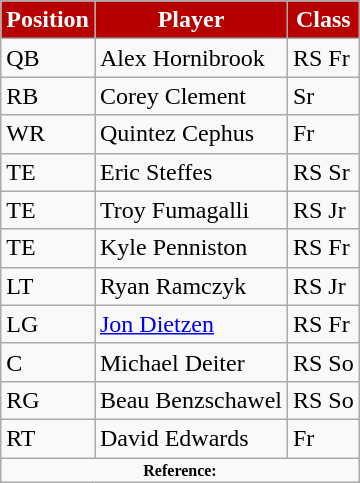<table class="wikitable">
<tr>
<th style="background:#B70101; color:#fff;">Position</th>
<th style="background:#B70101; color:#fff;">Player</th>
<th style="background:#B70101; color:#fff;">Class</th>
</tr>
<tr>
<td>QB</td>
<td>Alex Hornibrook</td>
<td>RS Fr</td>
</tr>
<tr>
<td>RB</td>
<td>Corey Clement</td>
<td>Sr</td>
</tr>
<tr>
<td>WR</td>
<td>Quintez Cephus</td>
<td>Fr</td>
</tr>
<tr>
<td>TE</td>
<td>Eric Steffes</td>
<td>RS Sr</td>
</tr>
<tr>
<td>TE</td>
<td>Troy Fumagalli</td>
<td>RS Jr</td>
</tr>
<tr>
<td>TE</td>
<td>Kyle Penniston</td>
<td>RS Fr</td>
</tr>
<tr>
<td>LT</td>
<td>Ryan Ramczyk</td>
<td>RS Jr</td>
</tr>
<tr>
<td>LG</td>
<td><a href='#'>Jon Dietzen</a></td>
<td>RS Fr</td>
</tr>
<tr>
<td>C</td>
<td>Michael Deiter</td>
<td>RS So</td>
</tr>
<tr>
<td>RG</td>
<td>Beau Benzschawel</td>
<td>RS So</td>
</tr>
<tr>
<td>RT</td>
<td>David Edwards</td>
<td>Fr</td>
</tr>
<tr>
<td colspan="3"  style="font-size:8pt; text-align:center;"><strong>Reference:</strong></td>
</tr>
</table>
